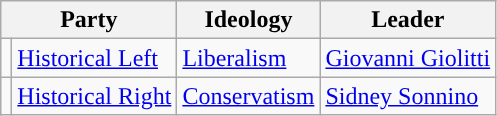<table class=wikitable style="font-size:100%">
<tr>
<th colspan=2>Party</th>
<th>Ideology</th>
<th>Leader</th>
</tr>
<tr>
<td style="color:inherit;background:"></td>
<td><a href='#'>Historical Left</a></td>
<td><a href='#'>Liberalism</a></td>
<td><a href='#'>Giovanni Giolitti</a></td>
</tr>
<tr>
<td style="color:inherit;background:"></td>
<td><a href='#'>Historical Right</a></td>
<td><a href='#'>Conservatism</a></td>
<td><a href='#'>Sidney Sonnino</a></td>
</tr>
</table>
